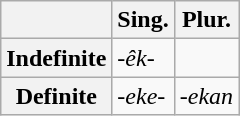<table class="wikitable">
<tr>
<th></th>
<th>Sing.</th>
<th>Plur.</th>
</tr>
<tr>
<th>Indefinite</th>
<td><em>-êk-</em></td>
<td></td>
</tr>
<tr>
<th>Definite</th>
<td><em>-eke-</em></td>
<td><em>-ekan</em></td>
</tr>
</table>
